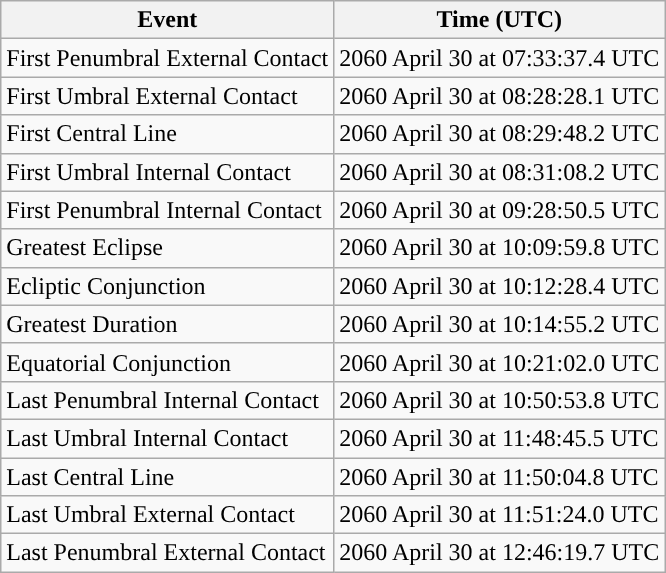<table class="wikitable">
<tr>
<th>Event</th>
<th>Time (UTC)</th>
</tr>
<tr>
<td>First Penumbral External Contact</td>
<td>2060 April 30 at 07:33:37.4 UTC</td>
</tr>
<tr>
<td>First Umbral External Contact</td>
<td>2060 April 30 at 08:28:28.1 UTC</td>
</tr>
<tr>
<td>First Central Line</td>
<td>2060 April 30 at 08:29:48.2 UTC</td>
</tr>
<tr>
<td>First Umbral Internal Contact</td>
<td>2060 April 30 at 08:31:08.2 UTC</td>
</tr>
<tr>
<td>First Penumbral Internal Contact</td>
<td>2060 April 30 at 09:28:50.5 UTC</td>
</tr>
<tr>
<td>Greatest Eclipse</td>
<td>2060 April 30 at 10:09:59.8 UTC</td>
</tr>
<tr>
<td>Ecliptic Conjunction</td>
<td>2060 April 30 at 10:12:28.4 UTC</td>
</tr>
<tr>
<td>Greatest Duration</td>
<td>2060 April 30 at 10:14:55.2 UTC</td>
</tr>
<tr>
<td>Equatorial Conjunction</td>
<td>2060 April 30 at 10:21:02.0 UTC</td>
</tr>
<tr>
<td>Last Penumbral Internal Contact</td>
<td>2060 April 30 at 10:50:53.8 UTC</td>
</tr>
<tr>
<td>Last Umbral Internal Contact</td>
<td>2060 April 30 at 11:48:45.5 UTC</td>
</tr>
<tr>
<td>Last Central Line</td>
<td>2060 April 30 at 11:50:04.8 UTC</td>
</tr>
<tr>
<td>Last Umbral External Contact</td>
<td>2060 April 30 at 11:51:24.0 UTC</td>
</tr>
<tr>
<td>Last Penumbral External Contact</td>
<td>2060 April 30 at 12:46:19.7 UTC</td>
</tr>
</table>
